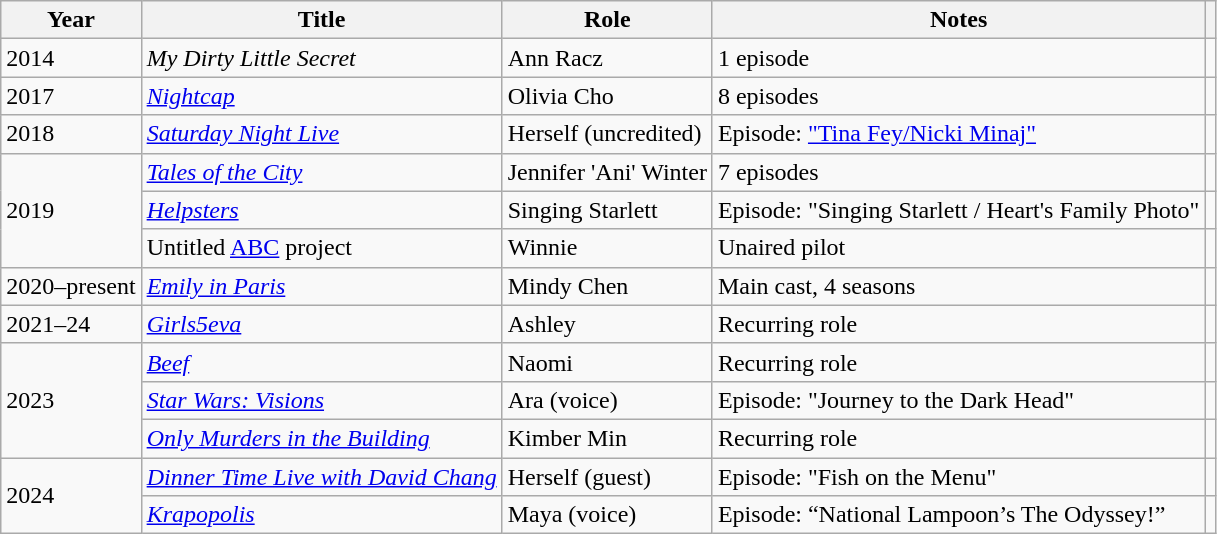<table class="wikitable sortable">
<tr>
<th>Year</th>
<th>Title</th>
<th>Role</th>
<th>Notes</th>
<th></th>
</tr>
<tr>
<td>2014</td>
<td><em>My Dirty Little Secret</em></td>
<td>Ann Racz</td>
<td>1 episode</td>
<td></td>
</tr>
<tr>
<td>2017</td>
<td><em><a href='#'>Nightcap</a></em></td>
<td>Olivia Cho</td>
<td>8 episodes</td>
<td></td>
</tr>
<tr>
<td>2018</td>
<td><em><a href='#'>Saturday Night Live</a></em></td>
<td>Herself (uncredited)</td>
<td>Episode: <a href='#'>"Tina Fey/Nicki Minaj"</a></td>
<td></td>
</tr>
<tr>
<td rowspan=3>2019</td>
<td><em><a href='#'>Tales of the City</a></em></td>
<td>Jennifer 'Ani' Winter</td>
<td>7 episodes</td>
<td></td>
</tr>
<tr>
<td><em><a href='#'>Helpsters</a></em></td>
<td>Singing Starlett</td>
<td>Episode: "Singing Starlett / Heart's Family Photo"</td>
<td></td>
</tr>
<tr>
<td>Untitled <a href='#'>ABC</a> project</td>
<td>Winnie</td>
<td>Unaired pilot</td>
<td></td>
</tr>
<tr>
<td>2020–present</td>
<td><em><a href='#'>Emily in Paris</a></em></td>
<td>Mindy Chen</td>
<td>Main cast, 4 seasons</td>
<td></td>
</tr>
<tr>
<td>2021–24</td>
<td><em><a href='#'>Girls5eva</a></em></td>
<td>Ashley</td>
<td>Recurring role</td>
<td></td>
</tr>
<tr>
<td rowspan="3">2023</td>
<td><em><a href='#'>Beef</a></em></td>
<td>Naomi</td>
<td>Recurring role</td>
<td></td>
</tr>
<tr>
<td><em><a href='#'>Star Wars: Visions</a></em></td>
<td>Ara (voice)</td>
<td>Episode: "Journey to the Dark Head"</td>
<td></td>
</tr>
<tr>
<td><em><a href='#'>Only Murders in the Building</a></em></td>
<td>Kimber Min</td>
<td>Recurring role</td>
<td></td>
</tr>
<tr>
<td rowspan=2>2024</td>
<td><em><a href='#'>Dinner Time Live with David Chang</a></em></td>
<td>Herself (guest)</td>
<td>Episode: "Fish on the Menu"</td>
<td></td>
</tr>
<tr>
<td><em><a href='#'>Krapopolis</a></em></td>
<td>Maya (voice)</td>
<td>Episode: “National Lampoon’s The Odyssey!”</td>
<td></td>
</tr>
</table>
